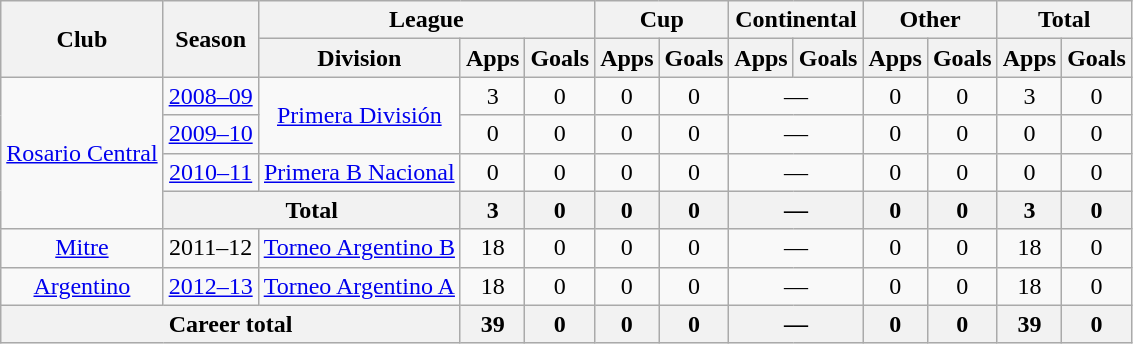<table class="wikitable" style="text-align:center">
<tr>
<th rowspan="2">Club</th>
<th rowspan="2">Season</th>
<th colspan="3">League</th>
<th colspan="2">Cup</th>
<th colspan="2">Continental</th>
<th colspan="2">Other</th>
<th colspan="2">Total</th>
</tr>
<tr>
<th>Division</th>
<th>Apps</th>
<th>Goals</th>
<th>Apps</th>
<th>Goals</th>
<th>Apps</th>
<th>Goals</th>
<th>Apps</th>
<th>Goals</th>
<th>Apps</th>
<th>Goals</th>
</tr>
<tr>
<td rowspan="4"><a href='#'>Rosario Central</a></td>
<td><a href='#'>2008–09</a></td>
<td rowspan="2"><a href='#'>Primera División</a></td>
<td>3</td>
<td>0</td>
<td>0</td>
<td>0</td>
<td colspan="2">—</td>
<td>0</td>
<td>0</td>
<td>3</td>
<td>0</td>
</tr>
<tr>
<td><a href='#'>2009–10</a></td>
<td>0</td>
<td>0</td>
<td>0</td>
<td>0</td>
<td colspan="2">—</td>
<td>0</td>
<td>0</td>
<td>0</td>
<td>0</td>
</tr>
<tr>
<td><a href='#'>2010–11</a></td>
<td rowspan="1"><a href='#'>Primera B Nacional</a></td>
<td>0</td>
<td>0</td>
<td>0</td>
<td>0</td>
<td colspan="2">—</td>
<td>0</td>
<td>0</td>
<td>0</td>
<td>0</td>
</tr>
<tr>
<th colspan="2">Total</th>
<th>3</th>
<th>0</th>
<th>0</th>
<th>0</th>
<th colspan="2">—</th>
<th>0</th>
<th>0</th>
<th>3</th>
<th>0</th>
</tr>
<tr>
<td rowspan="1"><a href='#'>Mitre</a></td>
<td>2011–12</td>
<td rowspan="1"><a href='#'>Torneo Argentino B</a></td>
<td>18</td>
<td>0</td>
<td>0</td>
<td>0</td>
<td colspan="2">—</td>
<td>0</td>
<td>0</td>
<td>18</td>
<td>0</td>
</tr>
<tr>
<td rowspan="1"><a href='#'>Argentino</a></td>
<td><a href='#'>2012–13</a></td>
<td rowspan="1"><a href='#'>Torneo Argentino A</a></td>
<td>18</td>
<td>0</td>
<td>0</td>
<td>0</td>
<td colspan="2">—</td>
<td>0</td>
<td>0</td>
<td>18</td>
<td>0</td>
</tr>
<tr>
<th colspan="3">Career total</th>
<th>39</th>
<th>0</th>
<th>0</th>
<th>0</th>
<th colspan="2">—</th>
<th>0</th>
<th>0</th>
<th>39</th>
<th>0</th>
</tr>
</table>
